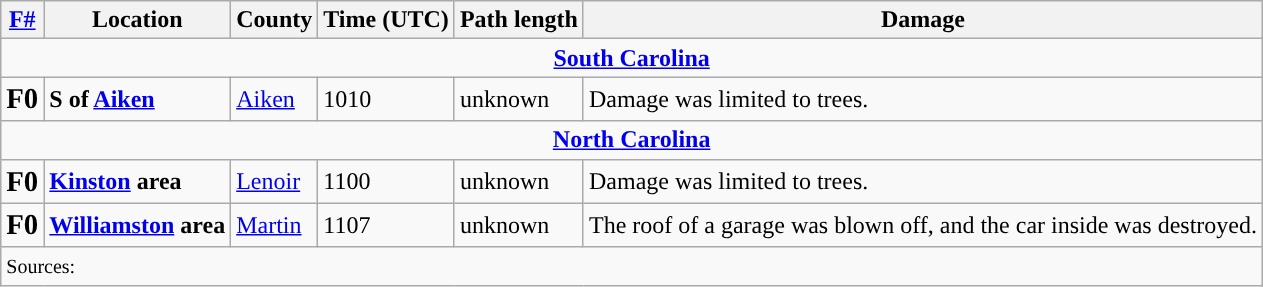<table class="wikitable">
<tr>
<th><strong><a href='#'>F#</a></strong></th>
<th><strong>Location</strong></th>
<th><strong>County</strong></th>
<th><strong>Time (UTC)</strong></th>
<th><strong>Path length</strong></th>
<th><strong>Damage</strong></th>
</tr>
<tr>
<td colspan="7" align=center><strong><a href='#'>South Carolina</a></strong></td>
</tr>
<tr>
<td><big><strong>F0</strong></big></td>
<td><strong>S of <a href='#'>Aiken</a></strong></td>
<td><a href='#'>Aiken</a></td>
<td>1010</td>
<td>unknown</td>
<td>Damage was limited to trees.</td>
</tr>
<tr>
<td colspan="7" align=center><strong><a href='#'>North Carolina</a></strong></td>
</tr>
<tr>
<td><big><strong>F0</strong></big></td>
<td><strong><a href='#'>Kinston</a> area</strong></td>
<td><a href='#'>Lenoir</a></td>
<td>1100</td>
<td>unknown</td>
<td>Damage was limited to trees.</td>
</tr>
<tr>
<td><big><strong>F0</strong></big></td>
<td><strong><a href='#'>Williamston</a> area</strong></td>
<td><a href='#'>Martin</a></td>
<td>1107</td>
<td>unknown</td>
<td>The roof of a garage was blown off, and the car inside was destroyed.</td>
</tr>
<tr>
<td colspan="7"><small>Sources:</small></td>
</tr>
</table>
